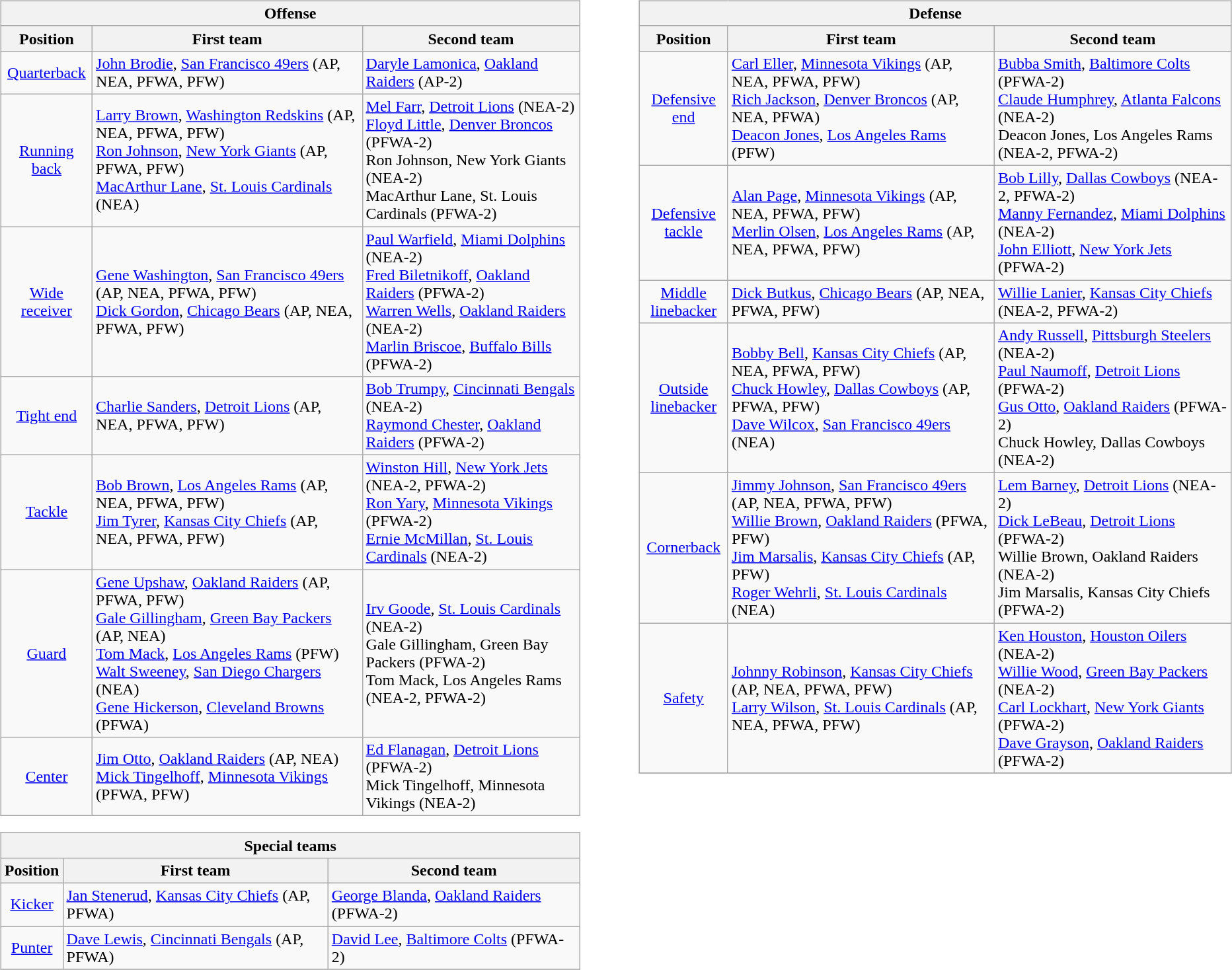<table border=0>
<tr valign="top">
<td><br><table class="wikitable">
<tr>
<th colspan=3>Offense</th>
</tr>
<tr>
<th>Position</th>
<th>First team</th>
<th>Second team</th>
</tr>
<tr>
<td align=center><a href='#'>Quarterback</a></td>
<td><a href='#'>John Brodie</a>, <a href='#'>San Francisco 49ers</a> (AP, NEA, PFWA, PFW)</td>
<td><a href='#'>Daryle Lamonica</a>, <a href='#'>Oakland Raiders</a> (AP-2)</td>
</tr>
<tr>
<td align=center><a href='#'>Running back</a></td>
<td><a href='#'>Larry Brown</a>, <a href='#'>Washington Redskins</a> (AP, NEA, PFWA, PFW) <br> <a href='#'>Ron Johnson</a>, <a href='#'>New York Giants</a> (AP, PFWA, PFW)<br><a href='#'>MacArthur Lane</a>, <a href='#'>St. Louis Cardinals</a> (NEA)</td>
<td><a href='#'>Mel Farr</a>, <a href='#'>Detroit Lions</a> (NEA-2) <br> <a href='#'>Floyd Little</a>, <a href='#'>Denver Broncos</a> (PFWA-2) <br> Ron Johnson, New York Giants (NEA-2) <br> MacArthur Lane, St. Louis Cardinals (PFWA-2)</td>
</tr>
<tr>
<td align=center><a href='#'>Wide receiver</a></td>
<td><a href='#'>Gene Washington</a>, <a href='#'>San Francisco 49ers</a> (AP, NEA, PFWA, PFW) <br><a href='#'>Dick Gordon</a>, <a href='#'>Chicago Bears</a> (AP, NEA, PFWA, PFW)</td>
<td><a href='#'>Paul Warfield</a>, <a href='#'>Miami Dolphins</a> (NEA-2) <br><a href='#'>Fred Biletnikoff</a>, <a href='#'>Oakland Raiders</a>  (PFWA-2) <br><a href='#'>Warren Wells</a>, <a href='#'>Oakland Raiders</a> (NEA-2) <br><a href='#'>Marlin Briscoe</a>, <a href='#'>Buffalo Bills</a> (PFWA-2)</td>
</tr>
<tr>
<td align=center><a href='#'>Tight end</a></td>
<td><a href='#'>Charlie Sanders</a>, <a href='#'>Detroit Lions</a> (AP, NEA, PFWA, PFW)</td>
<td><a href='#'>Bob Trumpy</a>, <a href='#'>Cincinnati Bengals</a> (NEA-2) <br> <a href='#'>Raymond Chester</a>, <a href='#'>Oakland Raiders</a> (PFWA-2)</td>
</tr>
<tr>
<td align=center><a href='#'>Tackle</a></td>
<td><a href='#'>Bob Brown</a>, <a href='#'>Los Angeles Rams</a> (AP, NEA, PFWA, PFW) <br> <a href='#'>Jim Tyrer</a>, <a href='#'>Kansas City Chiefs</a> (AP, NEA, PFWA, PFW)</td>
<td><a href='#'>Winston Hill</a>, <a href='#'>New York Jets</a> (NEA-2, PFWA-2)<br> <a href='#'>Ron Yary</a>, <a href='#'>Minnesota Vikings</a> (PFWA-2)<br> <a href='#'>Ernie McMillan</a>, <a href='#'>St. Louis Cardinals</a>  (NEA-2)</td>
</tr>
<tr>
<td align=center><a href='#'>Guard</a></td>
<td><a href='#'>Gene Upshaw</a>, <a href='#'>Oakland Raiders</a> (AP, PFWA, PFW) <br><a href='#'>Gale Gillingham</a>, <a href='#'>Green Bay Packers</a> (AP, NEA)<br><a href='#'>Tom Mack</a>, <a href='#'>Los Angeles Rams</a> (PFW) <br><a href='#'>Walt Sweeney</a>, <a href='#'>San Diego Chargers</a> (NEA) <br><a href='#'>Gene Hickerson</a>, <a href='#'>Cleveland Browns</a> (PFWA)</td>
<td><a href='#'>Irv Goode</a>, <a href='#'>St. Louis Cardinals</a> (NEA-2) <br>Gale Gillingham, Green Bay Packers (PFWA-2) <br>Tom Mack, Los Angeles Rams (NEA-2, PFWA-2)</td>
</tr>
<tr>
<td align=center><a href='#'>Center</a></td>
<td><a href='#'>Jim Otto</a>, <a href='#'>Oakland Raiders</a> (AP, NEA) <br><a href='#'>Mick Tingelhoff</a>, <a href='#'>Minnesota Vikings</a> (PFWA, PFW)</td>
<td><a href='#'>Ed Flanagan</a>, <a href='#'>Detroit Lions</a> (PFWA-2) <br> Mick Tingelhoff, Minnesota Vikings (NEA-2)</td>
</tr>
<tr>
</tr>
</table>
<table class="wikitable">
<tr>
<th colspan=3>Special teams</th>
</tr>
<tr>
<th>Position</th>
<th>First team</th>
<th>Second team</th>
</tr>
<tr>
<td align=center><a href='#'>Kicker</a></td>
<td><a href='#'>Jan Stenerud</a>, <a href='#'>Kansas City Chiefs</a> (AP, PFWA)</td>
<td><a href='#'>George Blanda</a>, <a href='#'>Oakland Raiders</a> (PFWA-2)</td>
</tr>
<tr>
<td align=center><a href='#'>Punter</a></td>
<td><a href='#'>Dave Lewis</a>, <a href='#'>Cincinnati Bengals</a> (AP, PFWA)</td>
<td><a href='#'>David Lee</a>, <a href='#'>Baltimore Colts</a> (PFWA-2)</td>
</tr>
<tr>
</tr>
</table>
</td>
<td style="padding-left:40px;"><br><table class="wikitable">
<tr>
<th colspan=3>Defense</th>
</tr>
<tr>
<th width=15%>Position</th>
<th width=45%>First team</th>
<th width=40%>Second team</th>
</tr>
<tr>
<td align=center><a href='#'>Defensive end</a></td>
<td><a href='#'>Carl Eller</a>, <a href='#'>Minnesota Vikings</a> (AP, NEA, PFWA, PFW) <br><a href='#'>Rich Jackson</a>, <a href='#'>Denver Broncos</a> (AP, NEA, PFWA) <br><a href='#'>Deacon Jones</a>, <a href='#'>Los Angeles Rams</a> (PFW)</td>
<td><a href='#'>Bubba Smith</a>, <a href='#'>Baltimore Colts</a>  (PFWA-2) <br><a href='#'>Claude Humphrey</a>, <a href='#'>Atlanta Falcons</a>  (NEA-2) <br>Deacon Jones, Los Angeles Rams (NEA-2, PFWA-2)</td>
</tr>
<tr>
<td align=center><a href='#'>Defensive tackle</a></td>
<td><a href='#'>Alan Page</a>, <a href='#'>Minnesota Vikings</a> (AP, NEA, PFWA, PFW)  <br> <a href='#'>Merlin Olsen</a>, <a href='#'>Los Angeles Rams</a> (AP, NEA, PFWA, PFW)</td>
<td><a href='#'>Bob Lilly</a>, <a href='#'>Dallas Cowboys</a>  (NEA-2, PFWA-2)<br> <a href='#'>Manny Fernandez</a>, <a href='#'>Miami Dolphins</a> (NEA-2) <br> <a href='#'>John Elliott</a>, <a href='#'>New York Jets</a> (PFWA-2)</td>
</tr>
<tr>
<td align=center><a href='#'>Middle linebacker</a></td>
<td><a href='#'>Dick Butkus</a>, <a href='#'>Chicago Bears</a> (AP, NEA, PFWA, PFW)</td>
<td><a href='#'>Willie Lanier</a>, <a href='#'>Kansas City Chiefs</a> (NEA-2, PFWA-2)</td>
</tr>
<tr>
<td align=center><a href='#'>Outside linebacker</a></td>
<td><a href='#'>Bobby Bell</a>, <a href='#'>Kansas City Chiefs</a> (AP, NEA, PFWA, PFW)<br><a href='#'>Chuck Howley</a>, <a href='#'>Dallas Cowboys</a> (AP, PFWA, PFW)<br><a href='#'>Dave Wilcox</a>, <a href='#'>San Francisco 49ers</a> (NEA)</td>
<td><a href='#'>Andy Russell</a>, <a href='#'>Pittsburgh Steelers</a> (NEA-2)<br><a href='#'>Paul Naumoff</a>, <a href='#'>Detroit Lions</a> (PFWA-2)<br><a href='#'>Gus Otto</a>, <a href='#'>Oakland Raiders</a> (PFWA-2)<br>Chuck Howley, Dallas Cowboys (NEA-2)</td>
</tr>
<tr>
<td align=center><a href='#'>Cornerback</a></td>
<td><a href='#'>Jimmy Johnson</a>, <a href='#'>San Francisco 49ers</a> (AP, NEA, PFWA, PFW)  <br><a href='#'>Willie Brown</a>, <a href='#'>Oakland Raiders</a> (PFWA, PFW) <br><a href='#'>Jim Marsalis</a>, <a href='#'>Kansas City Chiefs</a> (AP, PFW) <br><a href='#'>Roger Wehrli</a>, <a href='#'>St. Louis Cardinals</a> (NEA)</td>
<td><a href='#'>Lem Barney</a>, <a href='#'>Detroit Lions</a> (NEA-2) <br><a href='#'>Dick LeBeau</a>, <a href='#'>Detroit Lions</a> (PFWA-2) <br>Willie Brown, Oakland Raiders (NEA-2) <br>Jim Marsalis, Kansas City Chiefs (PFWA-2)</td>
</tr>
<tr>
<td align=center><a href='#'>Safety</a></td>
<td><a href='#'>Johnny Robinson</a>, <a href='#'>Kansas City Chiefs</a> (AP, NEA, PFWA, PFW) <br><a href='#'>Larry Wilson</a>, <a href='#'>St. Louis Cardinals</a> (AP, NEA, PFWA, PFW)</td>
<td><a href='#'>Ken Houston</a>, <a href='#'>Houston Oilers</a> (NEA-2) <br><a href='#'>Willie Wood</a>, <a href='#'>Green Bay Packers</a> (NEA-2) <br> <a href='#'>Carl Lockhart</a>, <a href='#'>New York Giants</a> (PFWA-2) <br> <a href='#'>Dave Grayson</a>, <a href='#'>Oakland Raiders</a> (PFWA-2)</td>
</tr>
<tr>
</tr>
</table>
</td>
</tr>
</table>
